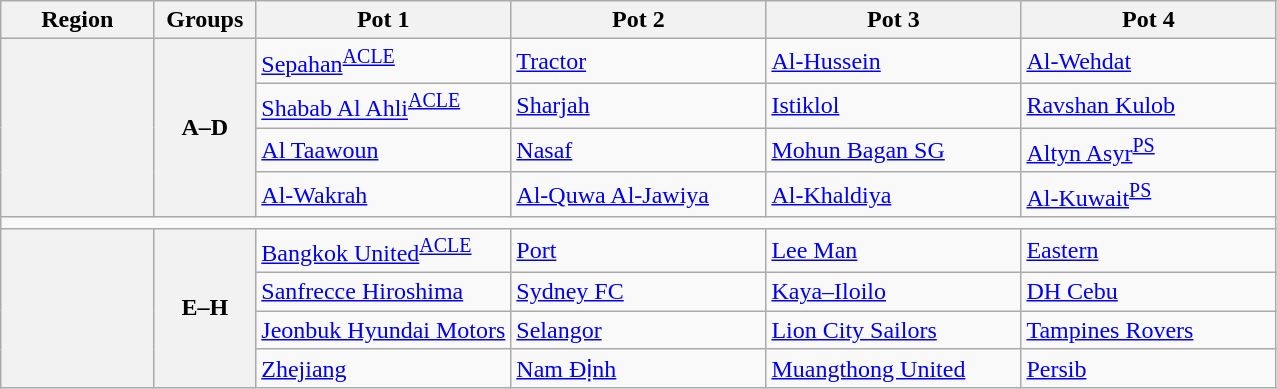<table class="wikitable">
<tr>
<th width="12%">Region</th>
<th width="8%">Groups</th>
<th width="20%">Pot 1</th>
<th width="20%">Pot 2</th>
<th width="20%">Pot 3</th>
<th width="20%">Pot 4</th>
</tr>
<tr>
<th rowspan="4"></th>
<th rowspan="4">A–D</th>
<td> <a href='#'>Sepahan</a><sup><a href='#'>ACLE</a></sup></td>
<td> <a href='#'>Tractor</a></td>
<td> <a href='#'>Al-Hussein</a></td>
<td> <a href='#'>Al-Wehdat</a></td>
</tr>
<tr>
<td> <a href='#'>Shabab Al Ahli</a><sup><a href='#'>ACLE</a></sup></td>
<td> <a href='#'>Sharjah</a></td>
<td> <a href='#'>Istiklol</a></td>
<td> <a href='#'>Ravshan Kulob</a></td>
</tr>
<tr>
<td> <a href='#'>Al Taawoun</a></td>
<td> <a href='#'>Nasaf</a></td>
<td> <a href='#'>Mohun Bagan SG</a></td>
<td> <a href='#'>Altyn Asyr</a><sup><a href='#'>PS</a></sup></td>
</tr>
<tr>
<td> <a href='#'>Al-Wakrah</a></td>
<td> <a href='#'>Al-Quwa Al-Jawiya</a></td>
<td> <a href='#'>Al-Khaldiya</a></td>
<td> <a href='#'>Al-Kuwait</a><sup><a href='#'>PS</a></sup></td>
</tr>
<tr>
<td colspan=6></td>
</tr>
<tr>
<th rowspan="4"></th>
<th rowspan="4">E–H</th>
<td> <a href='#'>Bangkok United</a><sup><a href='#'>ACLE</a></sup></td>
<td> <a href='#'>Port</a></td>
<td> <a href='#'>Lee Man</a></td>
<td> <a href='#'>Eastern</a></td>
</tr>
<tr>
<td> <a href='#'>Sanfrecce Hiroshima</a></td>
<td> <a href='#'>Sydney FC</a></td>
<td> <a href='#'>Kaya–Iloilo</a></td>
<td> <a href='#'>DH Cebu</a></td>
</tr>
<tr>
<td> <a href='#'>Jeonbuk Hyundai Motors</a></td>
<td> <a href='#'>Selangor</a></td>
<td> <a href='#'>Lion City Sailors</a></td>
<td> <a href='#'>Tampines Rovers</a></td>
</tr>
<tr>
<td> <a href='#'>Zhejiang</a></td>
<td> <a href='#'>Nam Định</a></td>
<td> <a href='#'>Muangthong United</a></td>
<td> <a href='#'>Persib</a></td>
</tr>
</table>
